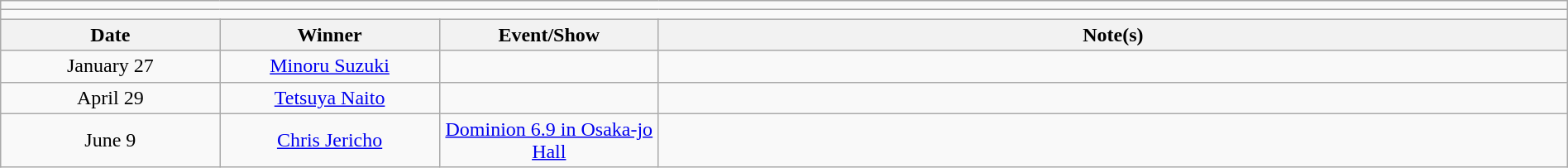<table class="wikitable" style="text-align:center; width:100%;">
<tr>
<td colspan="5"></td>
</tr>
<tr>
<td colspan="5"><strong></strong></td>
</tr>
<tr>
<th width=14%>Date</th>
<th width=14%>Winner</th>
<th width=14%>Event/Show</th>
<th width=58%>Note(s)</th>
</tr>
<tr>
<td>January 27</td>
<td><a href='#'>Minoru Suzuki</a></td>
<td></td>
<td align=left></td>
</tr>
<tr>
<td>April 29</td>
<td><a href='#'>Tetsuya Naito</a></td>
<td></td>
<td align=left></td>
</tr>
<tr>
<td>June 9</td>
<td><a href='#'>Chris Jericho</a></td>
<td><a href='#'>Dominion 6.9 in Osaka-jo Hall</a></td>
<td align=left></td>
</tr>
</table>
